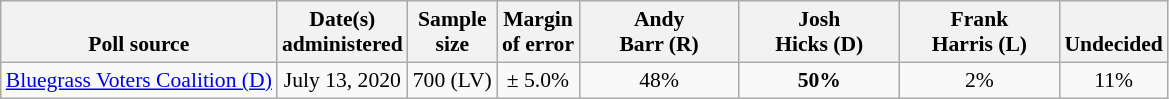<table class="wikitable" style="font-size:90%;text-align:center;">
<tr valign=bottom>
<th>Poll source</th>
<th>Date(s)<br>administered</th>
<th>Sample<br>size</th>
<th>Margin<br>of error</th>
<th style="width:100px;">Andy<br>Barr (R)</th>
<th style="width:100px;">Josh<br>Hicks (D)</th>
<th style="width:100px;">Frank<br>Harris (L)</th>
<th>Undecided</th>
</tr>
<tr>
<td style="text-align:left;"><a href='#'>Bluegrass Voters Coalition (D)</a></td>
<td>July 13, 2020</td>
<td>700 (LV)</td>
<td>± 5.0%</td>
<td>48%</td>
<td><strong>50%</strong></td>
<td>2%</td>
<td>11%</td>
</tr>
</table>
